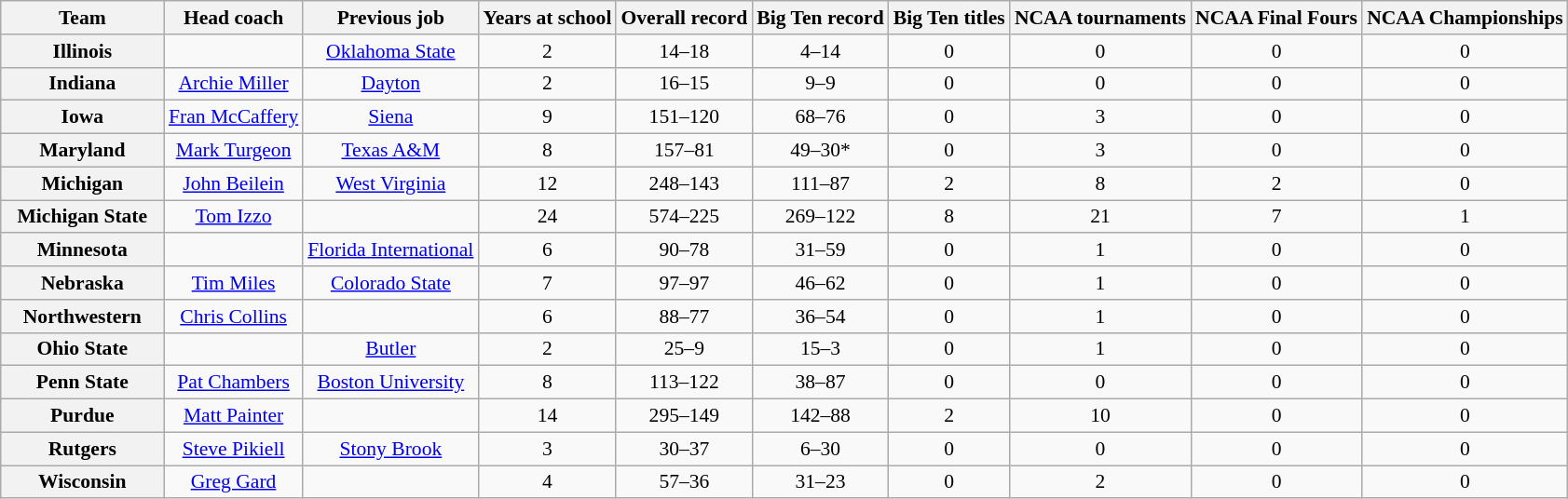<table class="wikitable sortable" style="text-align: center;font-size:90%;">
<tr>
<th width="110">Team</th>
<th>Head coach</th>
<th>Previous job</th>
<th>Years at school</th>
<th>Overall record</th>
<th>Big Ten record</th>
<th>Big Ten titles</th>
<th>NCAA tournaments</th>
<th>NCAA Final Fours</th>
<th>NCAA Championships</th>
</tr>
<tr>
<th style=>Illinois</th>
<td></td>
<td><a href='#'>Oklahoma State</a></td>
<td>2</td>
<td>14–18</td>
<td>4–14</td>
<td>0</td>
<td>0</td>
<td>0</td>
<td>0</td>
</tr>
<tr>
<th style=>Indiana</th>
<td><a href='#'>Archie Miller</a></td>
<td><a href='#'>Dayton</a></td>
<td>2</td>
<td>16–15</td>
<td>9–9</td>
<td>0</td>
<td>0</td>
<td>0</td>
<td>0</td>
</tr>
<tr>
<th style=>Iowa</th>
<td><a href='#'>Fran McCaffery</a></td>
<td><a href='#'>Siena</a></td>
<td>9</td>
<td>151–120</td>
<td>68–76</td>
<td>0</td>
<td>3</td>
<td>0</td>
<td>0</td>
</tr>
<tr>
<th style=>Maryland</th>
<td><a href='#'>Mark Turgeon</a></td>
<td><a href='#'>Texas A&M</a></td>
<td>8</td>
<td>157–81</td>
<td>49–30*</td>
<td>0</td>
<td>3</td>
<td>0</td>
<td>0</td>
</tr>
<tr>
<th style=>Michigan</th>
<td><a href='#'>John Beilein</a></td>
<td><a href='#'>West Virginia</a></td>
<td>12</td>
<td>248–143</td>
<td>111–87</td>
<td>2</td>
<td>8</td>
<td>2</td>
<td>0</td>
</tr>
<tr>
<th style=>Michigan State</th>
<td><a href='#'>Tom Izzo</a></td>
<td></td>
<td>24</td>
<td>574–225</td>
<td>269–122</td>
<td>8</td>
<td>21</td>
<td>7</td>
<td>1</td>
</tr>
<tr>
<th style=>Minnesota</th>
<td></td>
<td><a href='#'>Florida International</a></td>
<td>6</td>
<td>90–78</td>
<td>31–59</td>
<td>0</td>
<td>1</td>
<td>0</td>
<td>0</td>
</tr>
<tr>
<th style=>Nebraska</th>
<td><a href='#'>Tim Miles</a></td>
<td><a href='#'>Colorado State</a></td>
<td>7</td>
<td>97–97</td>
<td>46–62</td>
<td>0</td>
<td>1</td>
<td>0</td>
<td>0</td>
</tr>
<tr>
<th style=>Northwestern</th>
<td><a href='#'>Chris Collins</a></td>
<td></td>
<td>6</td>
<td>88–77</td>
<td>36–54</td>
<td>0</td>
<td>1</td>
<td>0</td>
<td>0</td>
</tr>
<tr>
<th style=>Ohio State</th>
<td></td>
<td><a href='#'>Butler</a></td>
<td>2</td>
<td>25–9</td>
<td>15–3</td>
<td>0</td>
<td>1</td>
<td>0</td>
<td>0</td>
</tr>
<tr>
<th style=>Penn State</th>
<td><a href='#'>Pat Chambers</a></td>
<td><a href='#'>Boston University</a></td>
<td>8</td>
<td>113–122</td>
<td>38–87</td>
<td>0</td>
<td>0</td>
<td>0</td>
<td>0</td>
</tr>
<tr>
<th style=>Purdue</th>
<td><a href='#'>Matt Painter</a></td>
<td></td>
<td>14</td>
<td>295–149</td>
<td>142–88</td>
<td>2</td>
<td>10</td>
<td>0</td>
<td>0</td>
</tr>
<tr>
<th style=>Rutgers</th>
<td><a href='#'>Steve Pikiell</a></td>
<td><a href='#'>Stony Brook</a></td>
<td>3</td>
<td>30–37</td>
<td>6–30</td>
<td>0</td>
<td>0</td>
<td>0</td>
<td>0</td>
</tr>
<tr>
<th style=>Wisconsin</th>
<td><a href='#'>Greg Gard</a></td>
<td></td>
<td>4</td>
<td>57–36</td>
<td>31–23</td>
<td>0</td>
<td>2</td>
<td>0</td>
<td>0</td>
</tr>
</table>
